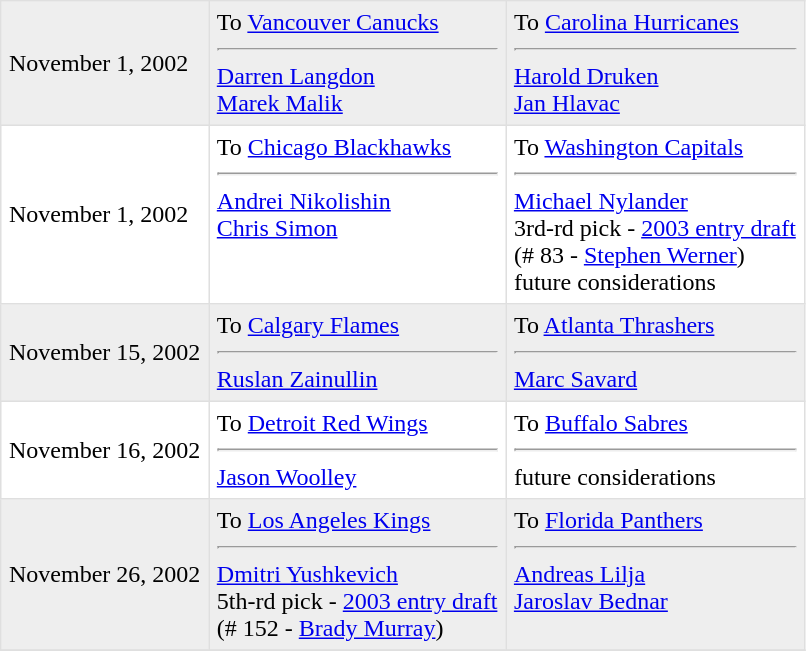<table border=1 style="border-collapse:collapse" bordercolor="#DFDFDF"  cellpadding="5">
<tr bgcolor="#eeeeee">
<td>November 1, 2002</td>
<td valign="top">To <a href='#'>Vancouver Canucks</a><hr><a href='#'>Darren Langdon</a><br><a href='#'>Marek Malik</a></td>
<td valign="top">To <a href='#'>Carolina Hurricanes</a><hr><a href='#'>Harold Druken</a><br><a href='#'>Jan Hlavac</a></td>
</tr>
<tr>
<td>November 1, 2002</td>
<td valign="top">To <a href='#'>Chicago Blackhawks</a><hr><a href='#'>Andrei Nikolishin</a><br><a href='#'>Chris Simon</a></td>
<td valign="top">To <a href='#'>Washington Capitals</a><hr><a href='#'>Michael Nylander</a><br>3rd-rd pick - <a href='#'>2003 entry draft</a><br>(# 83 - <a href='#'>Stephen Werner</a>)<br>future considerations</td>
</tr>
<tr bgcolor="#eeeeee">
<td>November 15, 2002</td>
<td valign="top">To <a href='#'>Calgary Flames</a><hr><a href='#'>Ruslan Zainullin</a></td>
<td valign="top">To <a href='#'>Atlanta Thrashers</a><hr><a href='#'>Marc Savard</a></td>
</tr>
<tr>
<td>November 16, 2002</td>
<td valign="top">To <a href='#'>Detroit Red Wings</a><hr><a href='#'>Jason Woolley</a></td>
<td valign="top">To <a href='#'>Buffalo Sabres</a><hr>future considerations</td>
</tr>
<tr bgcolor="#eeeeee">
<td>November 26, 2002</td>
<td valign="top">To <a href='#'>Los Angeles Kings</a><hr><a href='#'>Dmitri Yushkevich</a><br>5th-rd pick - <a href='#'>2003 entry draft</a><br>(# 152 - <a href='#'>Brady Murray</a>)</td>
<td valign="top">To <a href='#'>Florida Panthers</a><hr><a href='#'>Andreas Lilja</a><br><a href='#'>Jaroslav Bednar</a></td>
</tr>
<tr>
</tr>
</table>
